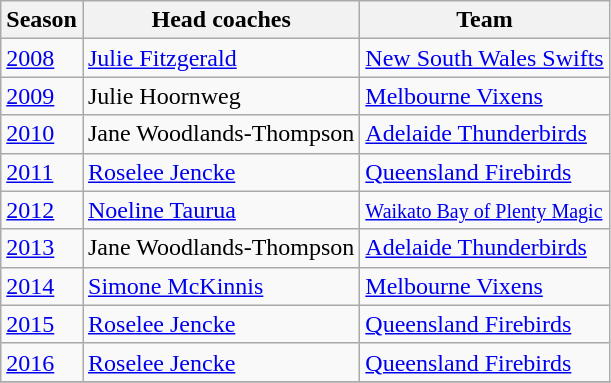<table class="wikitable collapsible">
<tr>
<th>Season</th>
<th>Head coaches</th>
<th>Team</th>
</tr>
<tr>
<td><a href='#'>2008</a></td>
<td><a href='#'>Julie Fitzgerald</a></td>
<td><a href='#'>New South Wales Swifts</a></td>
</tr>
<tr>
<td><a href='#'>2009</a></td>
<td>Julie Hoornweg</td>
<td><a href='#'>Melbourne Vixens</a></td>
</tr>
<tr>
<td><a href='#'>2010</a></td>
<td>Jane Woodlands-Thompson</td>
<td><a href='#'>Adelaide Thunderbirds</a></td>
</tr>
<tr>
<td><a href='#'>2011</a></td>
<td><a href='#'>Roselee Jencke</a></td>
<td><a href='#'>Queensland Firebirds</a></td>
</tr>
<tr>
<td><a href='#'>2012</a></td>
<td><a href='#'>Noeline Taurua</a></td>
<td><small><a href='#'>Waikato Bay of Plenty Magic</a></small></td>
</tr>
<tr>
<td><a href='#'>2013</a></td>
<td>Jane Woodlands-Thompson</td>
<td><a href='#'>Adelaide Thunderbirds</a></td>
</tr>
<tr>
<td><a href='#'>2014</a></td>
<td><a href='#'>Simone McKinnis</a></td>
<td><a href='#'>Melbourne Vixens</a></td>
</tr>
<tr>
<td><a href='#'>2015</a></td>
<td><a href='#'>Roselee Jencke</a></td>
<td><a href='#'>Queensland Firebirds</a></td>
</tr>
<tr>
<td><a href='#'>2016</a></td>
<td><a href='#'>Roselee Jencke</a></td>
<td><a href='#'>Queensland Firebirds</a></td>
</tr>
<tr>
</tr>
</table>
